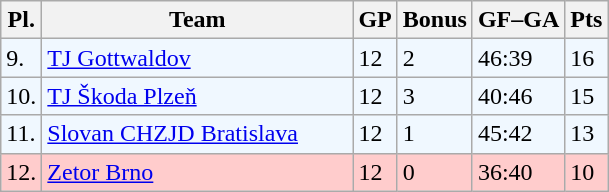<table class="wikitable">
<tr>
<th>Pl.</th>
<th width="200">Team</th>
<th>GP</th>
<th>Bonus</th>
<th>GF–GA</th>
<th>Pts</th>
</tr>
<tr bgcolor="#f0f8ff">
<td>9.</td>
<td><a href='#'>TJ Gottwaldov</a></td>
<td>12</td>
<td>2</td>
<td>46:39</td>
<td>16</td>
</tr>
<tr bgcolor="#f0f8ff">
<td>10.</td>
<td><a href='#'>TJ Škoda Plzeň</a></td>
<td>12</td>
<td>3</td>
<td>40:46</td>
<td>15</td>
</tr>
<tr bgcolor="#f0f8ff">
<td>11.</td>
<td><a href='#'>Slovan CHZJD Bratislava</a></td>
<td>12</td>
<td>1</td>
<td>45:42</td>
<td>13</td>
</tr>
<tr bgcolor="#ffcccc">
<td>12.</td>
<td><a href='#'>Zetor Brno</a></td>
<td>12</td>
<td>0</td>
<td>36:40</td>
<td>10</td>
</tr>
</table>
